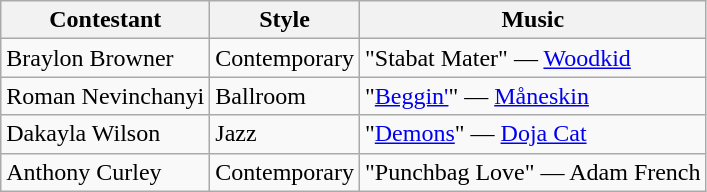<table class="wikitable">
<tr>
<th>Contestant</th>
<th>Style</th>
<th>Music</th>
</tr>
<tr>
<td>Braylon Browner</td>
<td>Contemporary</td>
<td>"Stabat Mater" — <a href='#'>Woodkid</a></td>
</tr>
<tr>
<td>Roman Nevinchanyi</td>
<td>Ballroom</td>
<td>"<a href='#'>Beggin'</a>" — <a href='#'>Måneskin</a></td>
</tr>
<tr>
<td>Dakayla Wilson</td>
<td>Jazz</td>
<td>"<a href='#'>Demons</a>" — <a href='#'>Doja Cat</a></td>
</tr>
<tr>
<td>Anthony Curley</td>
<td>Contemporary</td>
<td>"Punchbag Love" — Adam French</td>
</tr>
</table>
